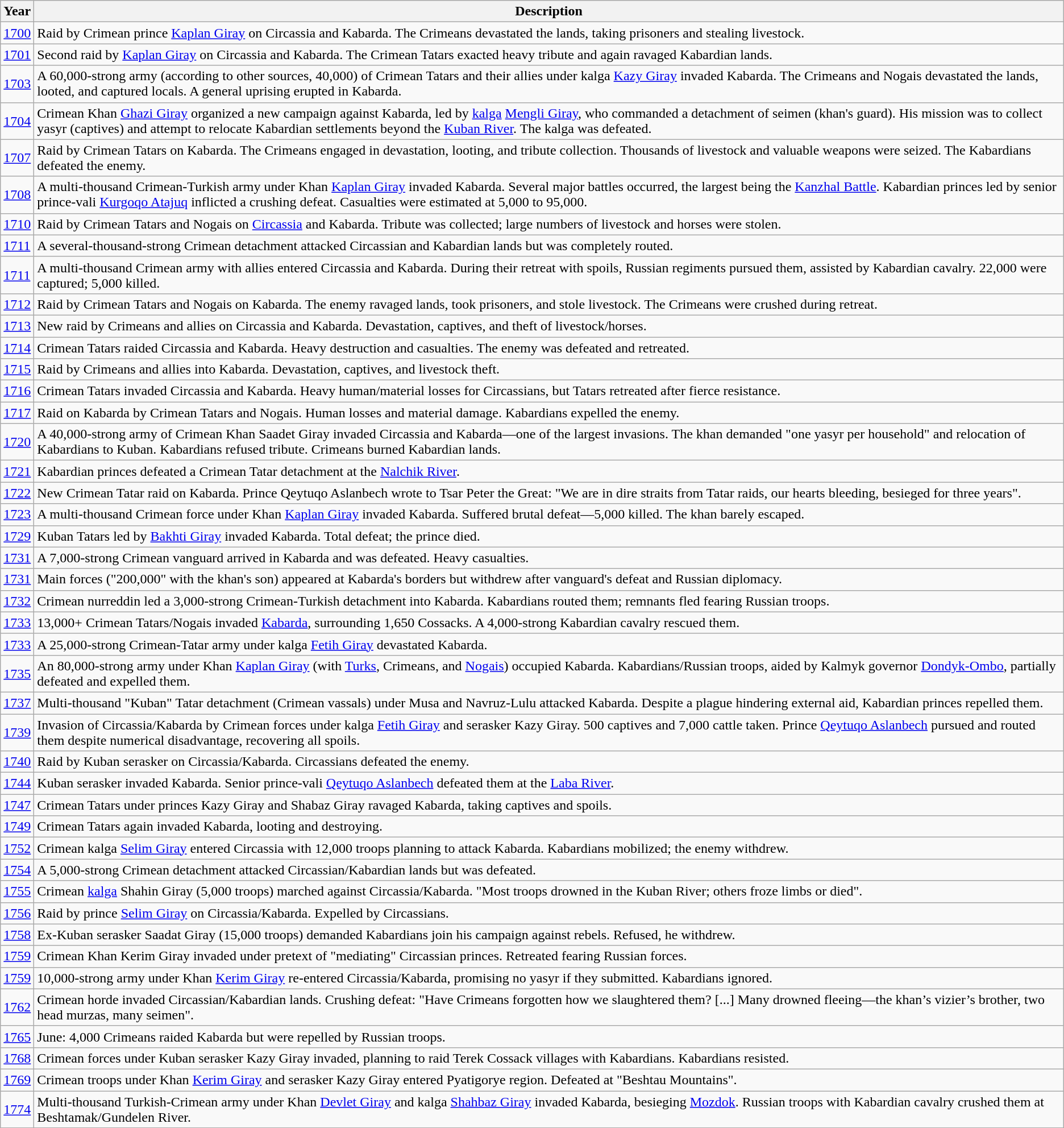<table class="wikitable">
<tr>
<th>Year</th>
<th>Description</th>
</tr>
<tr>
<td><a href='#'>1700</a></td>
<td>Raid by Crimean prince <a href='#'>Kaplan Giray</a> on Circassia and Kabarda. The Crimeans devastated the lands, taking prisoners and stealing livestock.</td>
</tr>
<tr>
<td><a href='#'>1701</a></td>
<td>Second raid by <a href='#'>Kaplan Giray</a> on Circassia and Kabarda. The Crimean Tatars exacted heavy tribute and again ravaged Kabardian lands.</td>
</tr>
<tr>
<td><a href='#'>1703</a></td>
<td>A 60,000-strong army (according to other sources, 40,000) of Crimean Tatars and their allies under kalga <a href='#'>Kazy Giray</a> invaded Kabarda. The Crimeans and Nogais devastated the lands, looted, and captured locals. A general uprising erupted in Kabarda.</td>
</tr>
<tr>
<td><a href='#'>1704</a></td>
<td>Crimean Khan <a href='#'>Ghazi Giray</a> organized a new campaign against Kabarda, led by <a href='#'>kalga</a> <a href='#'>Mengli Giray</a>, who commanded a detachment of seimen (khan's guard). His mission was to collect yasyr (captives) and attempt to relocate Kabardian settlements beyond the <a href='#'>Kuban River</a>. The kalga was defeated.</td>
</tr>
<tr>
<td><a href='#'>1707</a></td>
<td>Raid by Crimean Tatars on Kabarda. The Crimeans engaged in devastation, looting, and tribute collection. Thousands of livestock and valuable weapons were seized. The Kabardians defeated the enemy.</td>
</tr>
<tr>
<td><a href='#'>1708</a></td>
<td>A multi-thousand Crimean-Turkish army under Khan <a href='#'>Kaplan Giray</a> invaded Kabarda. Several major battles occurred, the largest being the <a href='#'>Kanzhal Battle</a>. Kabardian princes led by senior prince-vali <a href='#'>Kurgoqo Atajuq</a> inflicted a crushing defeat. Casualties were estimated at 5,000 to 95,000.</td>
</tr>
<tr>
<td><a href='#'>1710</a></td>
<td>Raid by Crimean Tatars and Nogais on <a href='#'>Circassia</a> and Kabarda. Tribute was collected; large numbers of livestock and horses were stolen.</td>
</tr>
<tr>
<td><a href='#'>1711</a></td>
<td>A several-thousand-strong Crimean detachment attacked Circassian and Kabardian lands but was completely routed.</td>
</tr>
<tr>
<td><a href='#'>1711</a></td>
<td>A multi-thousand Crimean army with allies entered Circassia and Kabarda. During their retreat with spoils, Russian regiments pursued them, assisted by Kabardian cavalry. 22,000 were captured; 5,000 killed.</td>
</tr>
<tr>
<td><a href='#'>1712</a></td>
<td>Raid by Crimean Tatars and Nogais on Kabarda. The enemy ravaged lands, took prisoners, and stole livestock. The Crimeans were crushed during retreat.</td>
</tr>
<tr>
<td><a href='#'>1713</a></td>
<td>New raid by Crimeans and allies on Circassia and Kabarda. Devastation, captives, and theft of livestock/horses.</td>
</tr>
<tr>
<td><a href='#'>1714</a></td>
<td>Crimean Tatars raided Circassia and Kabarda. Heavy destruction and casualties. The enemy was defeated and retreated.</td>
</tr>
<tr>
<td><a href='#'>1715</a></td>
<td>Raid by Crimeans and allies into Kabarda. Devastation, captives, and livestock theft.</td>
</tr>
<tr>
<td><a href='#'>1716</a></td>
<td>Crimean Tatars invaded Circassia and Kabarda. Heavy human/material losses for Circassians, but Tatars retreated after fierce resistance.</td>
</tr>
<tr>
<td><a href='#'>1717</a></td>
<td>Raid on Kabarda by Crimean Tatars and Nogais. Human losses and material damage. Kabardians expelled the enemy.</td>
</tr>
<tr>
<td><a href='#'>1720</a></td>
<td>A 40,000-strong army of Crimean Khan Saadet Giray invaded Circassia and Kabarda—one of the largest invasions. The khan demanded "one yasyr per household" and relocation of Kabardians to Kuban. Kabardians refused tribute. Crimeans burned Kabardian lands.</td>
</tr>
<tr>
<td><a href='#'>1721</a></td>
<td>Kabardian princes defeated a Crimean Tatar detachment at the <a href='#'>Nalchik River</a>.</td>
</tr>
<tr>
<td><a href='#'>1722</a></td>
<td>New Crimean Tatar raid on Kabarda. Prince Qeytuqo Aslanbech wrote to Tsar Peter the Great: "We are in dire straits from Tatar raids, our hearts bleeding, besieged for three years".</td>
</tr>
<tr>
<td><a href='#'>1723</a></td>
<td>A multi-thousand Crimean force under Khan <a href='#'>Kaplan Giray</a> invaded Kabarda. Suffered brutal defeat—5,000 killed. The khan barely escaped.</td>
</tr>
<tr>
<td><a href='#'>1729</a></td>
<td>Kuban Tatars led by <a href='#'>Bakhti Giray</a> invaded Kabarda. Total defeat; the prince died.</td>
</tr>
<tr>
<td><a href='#'>1731</a></td>
<td>A 7,000-strong Crimean vanguard arrived in Kabarda and was defeated. Heavy casualties.</td>
</tr>
<tr>
<td><a href='#'>1731</a></td>
<td>Main forces ("200,000" with the khan's son) appeared at Kabarda's borders but withdrew after vanguard's defeat and Russian diplomacy.</td>
</tr>
<tr>
<td><a href='#'>1732</a></td>
<td>Crimean nurreddin led a 3,000-strong Crimean-Turkish detachment into Kabarda. Kabardians routed them; remnants fled fearing Russian troops.</td>
</tr>
<tr>
<td><a href='#'>1733</a></td>
<td>13,000+ Crimean Tatars/Nogais invaded <a href='#'>Kabarda</a>, surrounding 1,650 Cossacks. A 4,000-strong Kabardian cavalry rescued them.</td>
</tr>
<tr>
<td><a href='#'>1733</a></td>
<td>A 25,000-strong Crimean-Tatar army under kalga <a href='#'>Fetih Giray</a> devastated Kabarda.</td>
</tr>
<tr>
<td><a href='#'>1735</a></td>
<td>An 80,000-strong army under Khan <a href='#'>Kaplan Giray</a> (with <a href='#'>Turks</a>, Crimeans, and <a href='#'>Nogais</a>) occupied Kabarda. Kabardians/Russian troops, aided by Kalmyk governor <a href='#'>Dondyk-Ombo</a>, partially defeated and expelled them.</td>
</tr>
<tr>
<td><a href='#'>1737</a></td>
<td>Multi-thousand "Kuban" Tatar detachment (Crimean vassals) under Musa and Navruz-Lulu attacked Kabarda. Despite a plague hindering external aid, Kabardian princes repelled them.</td>
</tr>
<tr>
<td><a href='#'>1739</a></td>
<td>Invasion of Circassia/Kabarda by Crimean forces under kalga <a href='#'>Fetih Giray</a> and serasker Kazy Giray. 500 captives and 7,000 cattle taken. Prince <a href='#'>Qeytuqo Aslanbech</a> pursued and routed them despite numerical disadvantage, recovering all spoils.</td>
</tr>
<tr>
<td><a href='#'>1740</a></td>
<td>Raid by Kuban serasker on Circassia/Kabarda. Circassians defeated the enemy.</td>
</tr>
<tr>
<td><a href='#'>1744</a></td>
<td>Kuban serasker invaded Kabarda. Senior prince-vali <a href='#'>Qeytuqo Aslanbech</a> defeated them at the <a href='#'>Laba River</a>.</td>
</tr>
<tr>
<td><a href='#'>1747</a></td>
<td>Crimean Tatars under princes Kazy Giray and Shabaz Giray ravaged Kabarda, taking captives and spoils.</td>
</tr>
<tr>
<td><a href='#'>1749</a></td>
<td>Crimean Tatars again invaded Kabarda, looting and destroying.</td>
</tr>
<tr>
<td><a href='#'>1752</a></td>
<td>Crimean kalga <a href='#'>Selim Giray</a> entered Circassia with 12,000 troops planning to attack Kabarda. Kabardians mobilized; the enemy withdrew.</td>
</tr>
<tr>
<td><a href='#'>1754</a></td>
<td>A 5,000-strong Crimean detachment attacked Circassian/Kabardian lands but was defeated.</td>
</tr>
<tr>
<td><a href='#'>1755</a></td>
<td>Crimean <a href='#'>kalga</a> Shahin Giray (5,000 troops) marched against Circassia/Kabarda. "Most troops drowned in the Kuban River; others froze limbs or died".</td>
</tr>
<tr>
<td><a href='#'>1756</a></td>
<td>Raid by prince <a href='#'>Selim Giray</a> on Circassia/Kabarda. Expelled by Circassians.</td>
</tr>
<tr>
<td><a href='#'>1758</a></td>
<td>Ex-Kuban serasker Saadat Giray (15,000 troops) demanded Kabardians join his campaign against rebels. Refused, he withdrew.</td>
</tr>
<tr>
<td><a href='#'>1759</a></td>
<td>Crimean Khan Kerim Giray invaded under pretext of "mediating" Circassian princes. Retreated fearing Russian forces.</td>
</tr>
<tr>
<td><a href='#'>1759</a></td>
<td>10,000-strong army under Khan <a href='#'>Kerim Giray</a> re-entered Circassia/Kabarda, promising no yasyr if they submitted. Kabardians ignored.</td>
</tr>
<tr>
<td><a href='#'>1762</a></td>
<td>Crimean horde invaded Circassian/Kabardian lands. Crushing defeat: "Have Crimeans forgotten how we slaughtered them? [...] Many drowned fleeing—the khan’s vizier’s brother, two head murzas, many seimen".</td>
</tr>
<tr>
<td><a href='#'>1765</a></td>
<td>June: 4,000 Crimeans raided Kabarda but were repelled by Russian troops.</td>
</tr>
<tr>
<td><a href='#'>1768</a></td>
<td>Crimean forces under Kuban serasker Kazy Giray invaded, planning to raid Terek Cossack villages with Kabardians. Kabardians resisted.</td>
</tr>
<tr>
<td><a href='#'>1769</a></td>
<td>Crimean troops under Khan <a href='#'>Kerim Giray</a> and serasker Kazy Giray entered Pyatigorye region. Defeated at "Beshtau Mountains".</td>
</tr>
<tr>
<td><a href='#'>1774</a></td>
<td>Multi-thousand Turkish-Crimean army under Khan <a href='#'>Devlet Giray</a> and kalga <a href='#'>Shahbaz Giray</a> invaded Kabarda, besieging <a href='#'>Mozdok</a>. Russian troops with Kabardian cavalry crushed them at Beshtamak/Gundelen River.</td>
</tr>
</table>
